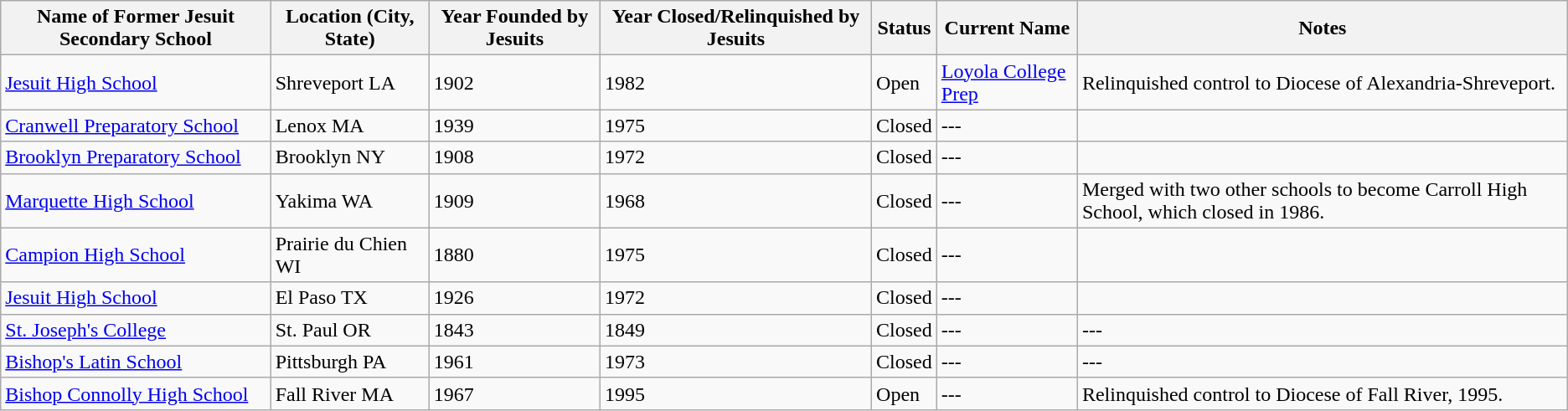<table class="wikitable">
<tr>
<th>Name of Former Jesuit Secondary School</th>
<th>Location (City, State)</th>
<th>Year Founded by Jesuits</th>
<th>Year Closed/Relinquished by Jesuits</th>
<th>Status</th>
<th>Current Name</th>
<th>Notes</th>
</tr>
<tr>
<td><a href='#'>Jesuit High School</a></td>
<td>Shreveport LA</td>
<td>1902</td>
<td>1982</td>
<td>Open</td>
<td><a href='#'>Loyola College Prep</a> </td>
<td>Relinquished control to Diocese of Alexandria-Shreveport.</td>
</tr>
<tr>
<td><a href='#'>Cranwell Preparatory School</a></td>
<td>Lenox MA</td>
<td>1939</td>
<td>1975</td>
<td>Closed</td>
<td>---</td>
<td></td>
</tr>
<tr>
<td><a href='#'>Brooklyn Preparatory School</a></td>
<td>Brooklyn NY</td>
<td>1908</td>
<td>1972</td>
<td>Closed</td>
<td>---</td>
<td></td>
</tr>
<tr>
<td><a href='#'>Marquette High School</a></td>
<td>Yakima WA</td>
<td>1909</td>
<td>1968</td>
<td>Closed</td>
<td>---</td>
<td>Merged with two other schools to become Carroll High School, which closed in 1986.</td>
</tr>
<tr>
<td><a href='#'>Campion High School</a></td>
<td>Prairie du Chien WI</td>
<td>1880</td>
<td>1975</td>
<td>Closed</td>
<td>---</td>
<td></td>
</tr>
<tr>
<td><a href='#'>Jesuit High School</a></td>
<td>El Paso TX</td>
<td>1926</td>
<td>1972</td>
<td>Closed</td>
<td>---</td>
<td></td>
</tr>
<tr>
<td><a href='#'>St. Joseph's College</a></td>
<td>St. Paul OR</td>
<td>1843</td>
<td>1849</td>
<td>Closed </td>
<td>---</td>
<td>---</td>
</tr>
<tr>
<td><a href='#'>Bishop's Latin School</a></td>
<td>Pittsburgh PA</td>
<td>1961</td>
<td>1973</td>
<td>Closed </td>
<td>---</td>
<td>---</td>
</tr>
<tr>
<td><a href='#'>Bishop Connolly High School</a></td>
<td>Fall River MA</td>
<td>1967</td>
<td>1995</td>
<td>Open</td>
<td>---</td>
<td>Relinquished control to Diocese of Fall River, 1995.</td>
</tr>
</table>
